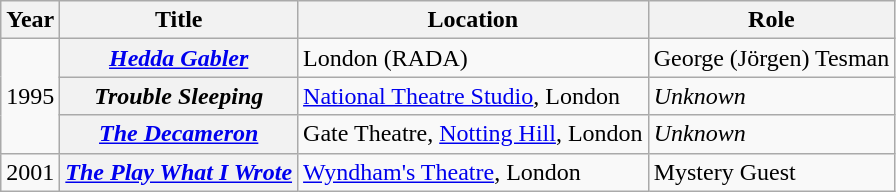<table class="wikitable sortable plainrowheaders">
<tr>
<th scope="col">Year</th>
<th scope="col">Title</th>
<th scope="col">Location</th>
<th scope="col">Role</th>
</tr>
<tr>
<td rowspan="3">1995</td>
<th scope="row"><em><a href='#'>Hedda Gabler</a></em></th>
<td>London (RADA)</td>
<td>George (Jörgen) Tesman</td>
</tr>
<tr>
<th scope="row"><em>Trouble Sleeping</em></th>
<td><a href='#'>National Theatre Studio</a>, London</td>
<td><em>Unknown</em></td>
</tr>
<tr>
<th scope="row"><em><a href='#'>The Decameron</a></em></th>
<td>Gate Theatre, <a href='#'>Notting Hill</a>, London</td>
<td><em>Unknown</em></td>
</tr>
<tr>
<td>2001</td>
<th scope="row"><em><a href='#'>The Play What I Wrote</a></em></th>
<td><a href='#'>Wyndham's Theatre</a>, London</td>
<td>Mystery Guest</td>
</tr>
</table>
